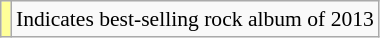<table class="wikitable" style="font-size:90%;">
<tr>
<td style="background-color:#FFFF99"></td>
<td>Indicates best-selling rock album of 2013</td>
</tr>
</table>
